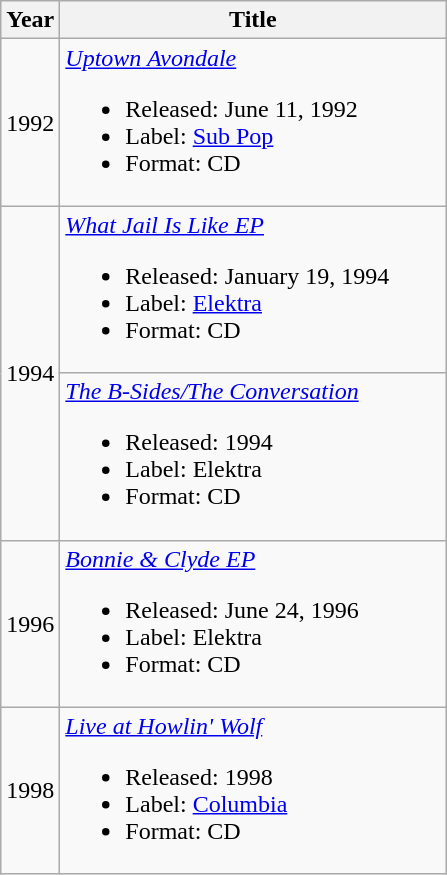<table class="wikitable">
<tr>
<th>Year</th>
<th width="250">Title</th>
</tr>
<tr>
<td>1992</td>
<td><em><a href='#'>Uptown Avondale</a></em><br><ul><li>Released: June 11, 1992</li><li>Label: <a href='#'>Sub Pop</a></li><li>Format: CD</li></ul></td>
</tr>
<tr>
<td rowspan="2">1994</td>
<td><em><a href='#'>What Jail Is Like EP</a></em><br><ul><li>Released: January 19, 1994</li><li>Label: <a href='#'>Elektra</a></li><li>Format: CD</li></ul></td>
</tr>
<tr>
<td><em><a href='#'>The B-Sides/The Conversation</a></em><br><ul><li>Released: 1994</li><li>Label: Elektra</li><li>Format: CD</li></ul></td>
</tr>
<tr>
<td>1996</td>
<td><em><a href='#'>Bonnie & Clyde EP</a></em><br><ul><li>Released: June 24, 1996</li><li>Label: Elektra</li><li>Format: CD</li></ul></td>
</tr>
<tr>
<td>1998</td>
<td><em><a href='#'>Live at Howlin' Wolf</a></em><br><ul><li>Released: 1998</li><li>Label: <a href='#'>Columbia</a></li><li>Format: CD</li></ul></td>
</tr>
</table>
